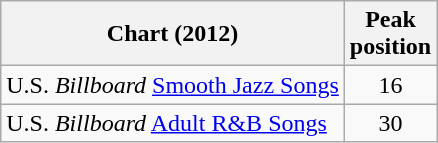<table class="wikitable sortable">
<tr>
<th>Chart (2012)</th>
<th>Peak<br>position</th>
</tr>
<tr>
<td>U.S. <em>Billboard</em> <a href='#'>Smooth Jazz Songs</a></td>
<td align="center">16</td>
</tr>
<tr>
<td>U.S. <em>Billboard</em> <a href='#'>Adult R&B Songs</a></td>
<td align="center">30</td>
</tr>
</table>
